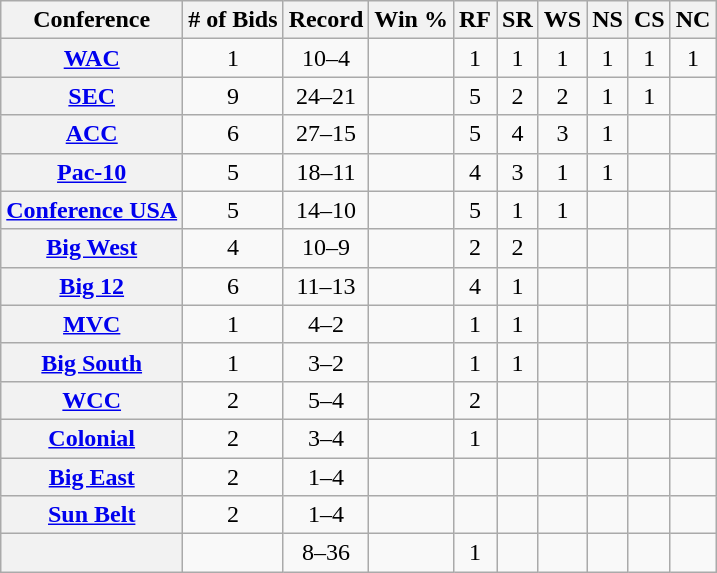<table class="wikitable sortable plainrowheaders" style="text-align:center">
<tr>
<th scope="col">Conference</th>
<th scope="col"># of Bids</th>
<th scope="col">Record</th>
<th scope="col">Win %</th>
<th scope="col">RF</th>
<th scope="col">SR</th>
<th scope="col">WS</th>
<th scope="col">NS</th>
<th scope="col">CS</th>
<th scope="col">NC</th>
</tr>
<tr>
<th scope="row"><a href='#'>WAC</a></th>
<td>1</td>
<td>10–4</td>
<td></td>
<td>1</td>
<td>1</td>
<td>1</td>
<td>1</td>
<td>1</td>
<td>1</td>
</tr>
<tr>
<th scope="row"><a href='#'>SEC</a></th>
<td>9</td>
<td>24–21</td>
<td></td>
<td>5</td>
<td>2</td>
<td>2</td>
<td>1</td>
<td>1</td>
<td></td>
</tr>
<tr>
<th scope="row"><a href='#'>ACC</a></th>
<td>6</td>
<td>27–15</td>
<td></td>
<td>5</td>
<td>4</td>
<td>3</td>
<td>1</td>
<td></td>
<td></td>
</tr>
<tr>
<th scope="row"><a href='#'>Pac-10</a></th>
<td>5</td>
<td>18–11</td>
<td></td>
<td>4</td>
<td>3</td>
<td>1</td>
<td>1</td>
<td></td>
<td></td>
</tr>
<tr>
<th scope="row"><a href='#'>Conference USA</a></th>
<td>5</td>
<td>14–10</td>
<td></td>
<td>5</td>
<td>1</td>
<td>1</td>
<td></td>
<td></td>
<td></td>
</tr>
<tr>
<th scope="row"><a href='#'>Big West</a></th>
<td>4</td>
<td>10–9</td>
<td></td>
<td>2</td>
<td>2</td>
<td></td>
<td></td>
<td></td>
<td></td>
</tr>
<tr>
<th scope="row"><a href='#'>Big 12</a></th>
<td>6</td>
<td>11–13</td>
<td></td>
<td>4</td>
<td>1</td>
<td></td>
<td></td>
<td></td>
<td></td>
</tr>
<tr>
<th scope="row"><a href='#'>MVC</a></th>
<td>1</td>
<td>4–2</td>
<td></td>
<td>1</td>
<td>1</td>
<td></td>
<td></td>
<td></td>
<td></td>
</tr>
<tr>
<th scope="row"><a href='#'>Big South</a></th>
<td>1</td>
<td>3–2</td>
<td></td>
<td>1</td>
<td>1</td>
<td></td>
<td></td>
<td></td>
<td></td>
</tr>
<tr>
<th scope="row"><a href='#'>WCC</a></th>
<td>2</td>
<td>5–4</td>
<td></td>
<td>2</td>
<td></td>
<td></td>
<td></td>
<td></td>
<td></td>
</tr>
<tr>
<th scope="row"><a href='#'>Colonial</a></th>
<td>2</td>
<td>3–4</td>
<td></td>
<td>1</td>
<td></td>
<td></td>
<td></td>
<td></td>
<td></td>
</tr>
<tr>
<th scope="row"><a href='#'>Big East</a></th>
<td>2</td>
<td>1–4</td>
<td></td>
<td></td>
<td></td>
<td></td>
<td></td>
<td></td>
<td></td>
</tr>
<tr>
<th scope="row"><a href='#'>Sun Belt</a></th>
<td>2</td>
<td>1–4</td>
<td></td>
<td></td>
<td></td>
<td></td>
<td></td>
<td></td>
<td></td>
</tr>
<tr>
<th scope="row"></th>
<td></td>
<td>8–36</td>
<td></td>
<td>1</td>
<td></td>
<td></td>
<td></td>
<td></td>
<td></td>
</tr>
</table>
